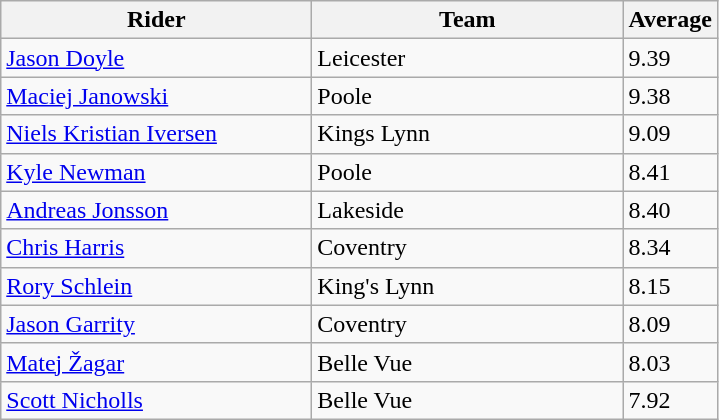<table class="wikitable" style="font-size: 100%">
<tr>
<th width=200>Rider</th>
<th width=200>Team</th>
<th width=40>Average</th>
</tr>
<tr>
<td align="left"> <a href='#'>Jason Doyle</a></td>
<td>Leicester</td>
<td>9.39</td>
</tr>
<tr>
<td align="left"> <a href='#'>Maciej Janowski</a></td>
<td>Poole</td>
<td>9.38</td>
</tr>
<tr>
<td align="left"> <a href='#'>Niels Kristian Iversen</a></td>
<td>Kings Lynn</td>
<td>9.09</td>
</tr>
<tr>
<td align="left"> <a href='#'>Kyle Newman</a></td>
<td>Poole</td>
<td>8.41</td>
</tr>
<tr>
<td align="left"> <a href='#'>Andreas Jonsson</a></td>
<td>Lakeside</td>
<td>8.40</td>
</tr>
<tr>
<td align="left"> <a href='#'>Chris Harris</a></td>
<td>Coventry</td>
<td>8.34</td>
</tr>
<tr>
<td align="left"> <a href='#'>Rory Schlein</a></td>
<td>King's Lynn</td>
<td>8.15</td>
</tr>
<tr>
<td align="left"> <a href='#'>Jason Garrity</a></td>
<td>Coventry</td>
<td>8.09</td>
</tr>
<tr>
<td align="left"> <a href='#'>Matej Žagar</a></td>
<td>Belle Vue</td>
<td>8.03</td>
</tr>
<tr>
<td align="left"> <a href='#'>Scott Nicholls</a></td>
<td>Belle Vue</td>
<td>7.92</td>
</tr>
</table>
